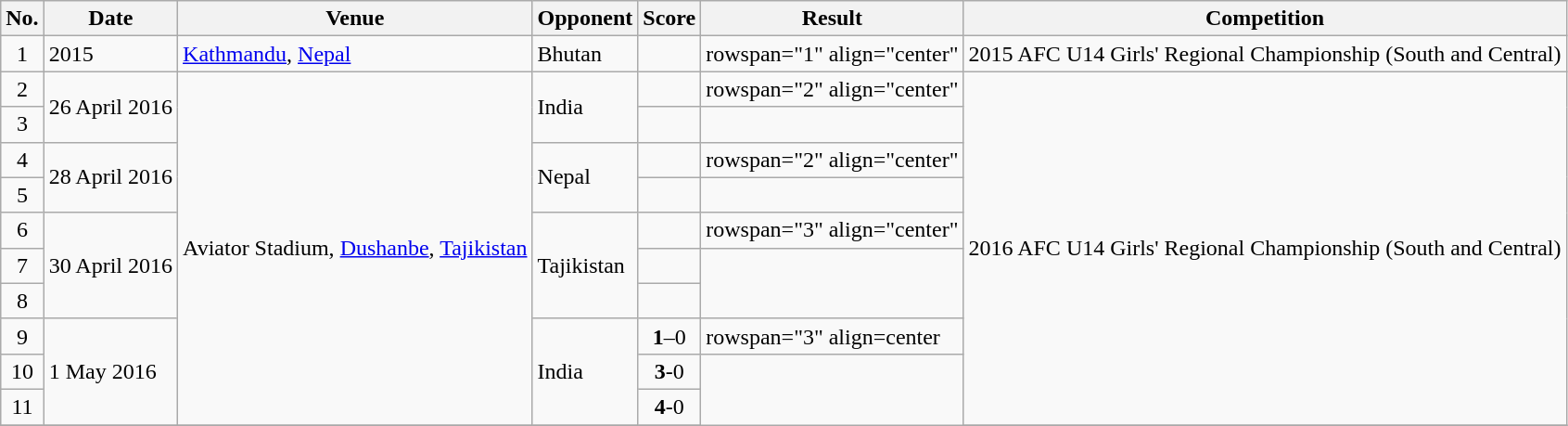<table class="wikitable">
<tr>
<th>No.</th>
<th>Date</th>
<th>Venue</th>
<th>Opponent</th>
<th>Score</th>
<th>Result</th>
<th>Competition</th>
</tr>
<tr>
<td align=center>1</td>
<td rowspan="1">2015</td>
<td rowspan="1"><a href='#'>Kathmandu</a>, <a href='#'>Nepal</a></td>
<td rowspan="1">Bhutan</td>
<td align=center></td>
<td>rowspan="1" align="center" </td>
<td rowspan="1">2015 AFC U14 Girls' Regional Championship (South and Central)</td>
</tr>
<tr>
<td align=center>2</td>
<td rowspan="2">26 April 2016</td>
<td rowspan="10">Aviator Stadium, <a href='#'>Dushanbe</a>, <a href='#'>Tajikistan</a></td>
<td rowspan="2">India</td>
<td align=center></td>
<td>rowspan="2" align="center" </td>
<td rowspan="10">2016 AFC U14 Girls' Regional Championship (South and Central)</td>
</tr>
<tr>
<td align=center>3</td>
<td align=center></td>
</tr>
<tr>
<td align=center>4</td>
<td rowspan="2">28 April 2016</td>
<td rowspan="2">Nepal</td>
<td align=center></td>
<td>rowspan="2" align="center" </td>
</tr>
<tr>
<td align=center>5</td>
<td align=center></td>
</tr>
<tr>
<td align=center>6</td>
<td rowspan="3">30 April 2016</td>
<td rowspan="3">Tajikistan</td>
<td align=center></td>
<td>rowspan="3" align="center" </td>
</tr>
<tr>
<td align=center>7</td>
<td align=center></td>
</tr>
<tr>
<td align=center>8</td>
<td align=center></td>
</tr>
<tr>
<td align=center>9</td>
<td rowspan="3">1 May 2016</td>
<td rowspan="3">India</td>
<td align=center><strong>1</strong>–0</td>
<td>rowspan="3" align=center </td>
</tr>
<tr>
<td align=center>10</td>
<td align=center><strong>3</strong>-0</td>
</tr>
<tr>
<td align=center>11</td>
<td align=center><strong>4</strong>-0</td>
</tr>
<tr>
</tr>
</table>
